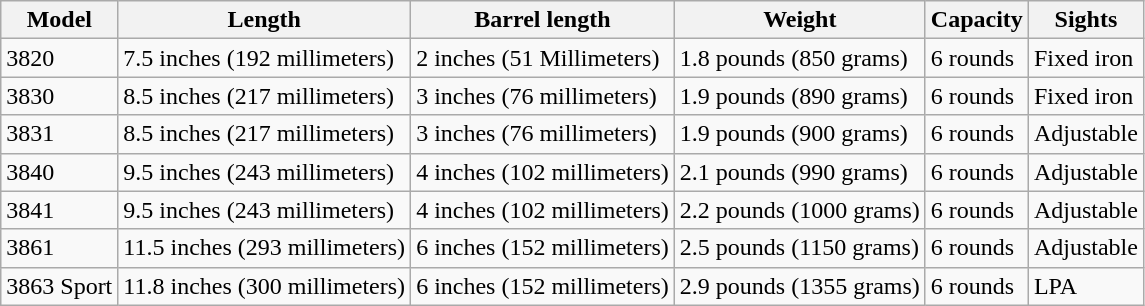<table class="wikitable">
<tr>
<th>Model</th>
<th>Length</th>
<th>Barrel length</th>
<th>Weight</th>
<th>Capacity</th>
<th>Sights</th>
</tr>
<tr>
<td>3820</td>
<td>7.5 inches (192 millimeters)</td>
<td>2 inches (51 Millimeters)</td>
<td>1.8 pounds (850 grams)</td>
<td>6 rounds</td>
<td>Fixed iron</td>
</tr>
<tr>
<td>3830</td>
<td>8.5 inches (217 millimeters)</td>
<td>3 inches (76 millimeters)</td>
<td>1.9 pounds (890 grams)</td>
<td>6 rounds</td>
<td>Fixed iron</td>
</tr>
<tr>
<td>3831</td>
<td>8.5 inches (217 millimeters)</td>
<td>3 inches (76 millimeters)</td>
<td>1.9 pounds (900 grams)</td>
<td>6 rounds</td>
<td>Adjustable</td>
</tr>
<tr>
<td>3840</td>
<td>9.5 inches (243 millimeters)</td>
<td>4 inches (102 millimeters)</td>
<td>2.1 pounds (990 grams)</td>
<td>6 rounds</td>
<td>Adjustable</td>
</tr>
<tr>
<td>3841</td>
<td>9.5 inches (243 millimeters)</td>
<td>4 inches (102 millimeters)</td>
<td>2.2 pounds (1000 grams)</td>
<td>6 rounds</td>
<td>Adjustable</td>
</tr>
<tr>
<td>3861</td>
<td>11.5 inches (293 millimeters)</td>
<td>6 inches (152 millimeters)</td>
<td>2.5 pounds (1150 grams)</td>
<td>6 rounds</td>
<td>Adjustable</td>
</tr>
<tr>
<td>3863 Sport</td>
<td>11.8 inches (300 millimeters)</td>
<td>6 inches (152 millimeters)</td>
<td>2.9 pounds (1355 grams)</td>
<td>6 rounds</td>
<td>LPA</td>
</tr>
</table>
